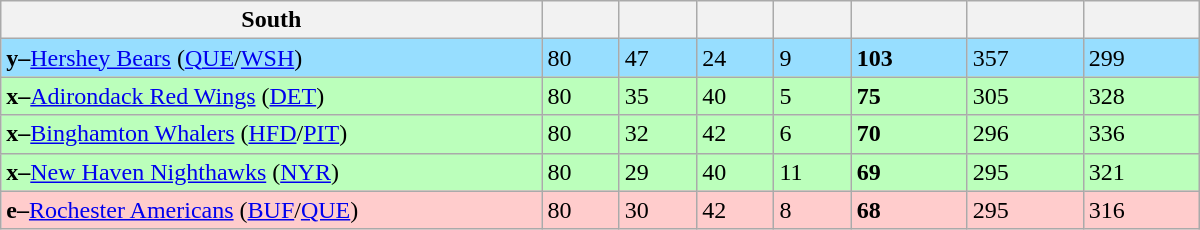<table class="wikitable" style="width:50em">
<tr>
<th width="35%">South</th>
<th width="5%"></th>
<th width="5%"></th>
<th width="5%"></th>
<th width="5%"></th>
<th width="7.5%"></th>
<th width="7.5%"></th>
<th width="7.5%"></th>
</tr>
<tr bgcolor=#97DEFF>
<td><strong>y–</strong><a href='#'>Hershey Bears</a> (<a href='#'>QUE</a>/<a href='#'>WSH</a>)</td>
<td>80</td>
<td>47</td>
<td>24</td>
<td>9</td>
<td><strong>103</strong></td>
<td>357</td>
<td>299</td>
</tr>
<tr bgcolor=#bbffbb>
<td><strong>x–</strong><a href='#'>Adirondack Red Wings</a> (<a href='#'>DET</a>)</td>
<td>80</td>
<td>35</td>
<td>40</td>
<td>5</td>
<td><strong>75</strong></td>
<td>305</td>
<td>328</td>
</tr>
<tr bgcolor=#bbffbb>
<td><strong>x–</strong><a href='#'>Binghamton Whalers</a> (<a href='#'>HFD</a>/<a href='#'>PIT</a>)</td>
<td>80</td>
<td>32</td>
<td>42</td>
<td>6</td>
<td><strong>70</strong></td>
<td>296</td>
<td>336</td>
</tr>
<tr bgcolor=#bbffbb>
<td><strong>x–</strong><a href='#'>New Haven Nighthawks</a> (<a href='#'>NYR</a>)</td>
<td>80</td>
<td>29</td>
<td>40</td>
<td>11</td>
<td><strong>69</strong></td>
<td>295</td>
<td>321</td>
</tr>
<tr bgcolor=#ffcccc>
<td><strong>e–</strong><a href='#'>Rochester Americans</a> (<a href='#'>BUF</a>/<a href='#'>QUE</a>)</td>
<td>80</td>
<td>30</td>
<td>42</td>
<td>8</td>
<td><strong>68</strong></td>
<td>295</td>
<td>316</td>
</tr>
</table>
